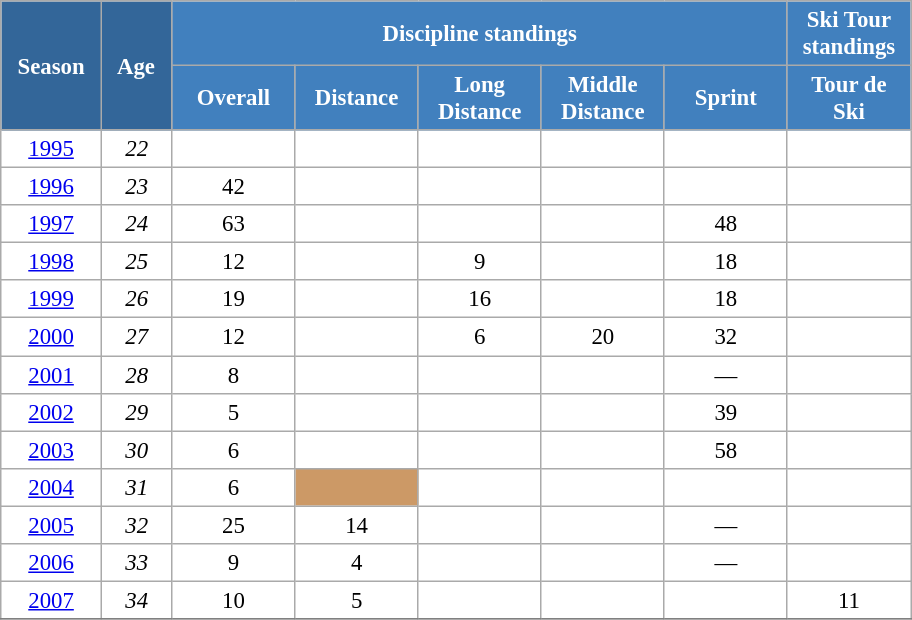<table class="wikitable" style="font-size:95%; text-align:center; border:grey solid 1px; border-collapse:collapse; background:#ffffff;">
<tr>
<th style="background-color:#369; color:white; width:60px;" rowspan="2"> Season </th>
<th style="background-color:#369; color:white; width:40px;" rowspan="2"> Age </th>
<th style="background-color:#4180be; color:white;" colspan="5">Discipline standings</th>
<th style="background-color:#4180be; color:white;" colspan="1">Ski Tour standings</th>
</tr>
<tr>
<th style="background-color:#4180be; color:white; width:75px;">Overall</th>
<th style="background-color:#4180be; color:white; width:75px;">Distance</th>
<th style="background-color:#4180be; color:white; width:75px;">Long Distance</th>
<th style="background-color:#4180be; color:white; width:75px;">Middle Distance</th>
<th style="background-color:#4180be; color:white; width:75px;">Sprint</th>
<th style="background-color:#4180be; color:white; width:75px;">Tour de<br>Ski</th>
</tr>
<tr>
<td><a href='#'>1995</a></td>
<td><em>22</em></td>
<td></td>
<td></td>
<td></td>
<td></td>
<td></td>
<td></td>
</tr>
<tr>
<td><a href='#'>1996</a></td>
<td><em>23</em></td>
<td>42</td>
<td></td>
<td></td>
<td></td>
<td></td>
<td></td>
</tr>
<tr>
<td><a href='#'>1997</a></td>
<td><em>24</em></td>
<td>63</td>
<td></td>
<td></td>
<td></td>
<td>48</td>
<td></td>
</tr>
<tr>
<td><a href='#'>1998</a></td>
<td><em>25</em></td>
<td>12</td>
<td></td>
<td>9</td>
<td></td>
<td>18</td>
<td></td>
</tr>
<tr>
<td><a href='#'>1999</a></td>
<td><em>26</em></td>
<td>19</td>
<td></td>
<td>16</td>
<td></td>
<td>18</td>
<td></td>
</tr>
<tr>
<td><a href='#'>2000</a></td>
<td><em>27</em></td>
<td>12</td>
<td></td>
<td>6</td>
<td>20</td>
<td>32</td>
<td></td>
</tr>
<tr>
<td><a href='#'>2001</a></td>
<td><em>28</em></td>
<td>8</td>
<td></td>
<td></td>
<td></td>
<td>—</td>
<td></td>
</tr>
<tr>
<td><a href='#'>2002</a></td>
<td><em>29</em></td>
<td>5</td>
<td></td>
<td></td>
<td></td>
<td>39</td>
<td></td>
</tr>
<tr>
<td><a href='#'>2003</a></td>
<td><em>30</em></td>
<td>6</td>
<td></td>
<td></td>
<td></td>
<td>58</td>
<td></td>
</tr>
<tr>
<td><a href='#'>2004</a></td>
<td><em>31</em></td>
<td>6</td>
<td style="background:#c96;"></td>
<td></td>
<td></td>
<td></td>
<td></td>
</tr>
<tr>
<td><a href='#'>2005</a></td>
<td><em>32</em></td>
<td>25</td>
<td>14</td>
<td></td>
<td></td>
<td>—</td>
<td></td>
</tr>
<tr>
<td><a href='#'>2006</a></td>
<td><em>33</em></td>
<td>9</td>
<td>4</td>
<td></td>
<td></td>
<td>—</td>
<td></td>
</tr>
<tr>
<td><a href='#'>2007</a></td>
<td><em>34</em></td>
<td>10</td>
<td>5</td>
<td></td>
<td></td>
<td></td>
<td>11</td>
</tr>
<tr>
</tr>
</table>
